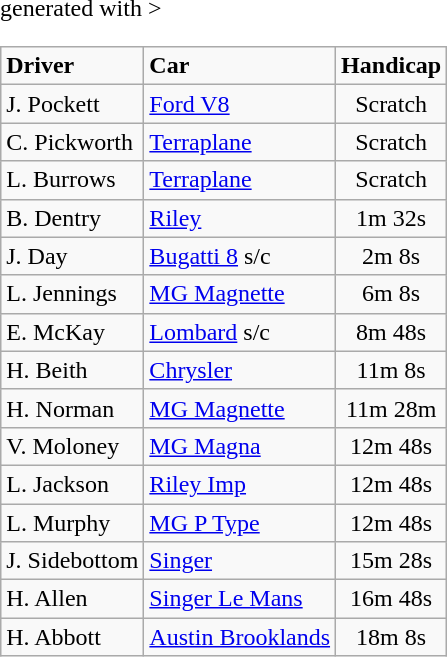<table class="wikitable" <hiddentext>generated with >
<tr style="font-weight:bold">
<td>Driver</td>
<td>Car</td>
<td align="center" valign="bottom">Handicap</td>
</tr>
<tr>
<td>J. Pockett</td>
<td><a href='#'>Ford V8</a></td>
<td align="center" valign="bottom">Scratch</td>
</tr>
<tr>
<td>C. Pickworth</td>
<td><a href='#'>Terraplane</a></td>
<td align="center" valign="bottom">Scratch</td>
</tr>
<tr>
<td>L. Burrows</td>
<td><a href='#'>Terraplane</a></td>
<td align="center" valign="bottom">Scratch</td>
</tr>
<tr>
<td>B. Dentry</td>
<td><a href='#'>Riley</a></td>
<td align="center" valign="bottom">1m 32s</td>
</tr>
<tr>
<td>J. Day</td>
<td><a href='#'>Bugatti 8</a> s/c</td>
<td align="center" valign="bottom">2m 8s</td>
</tr>
<tr>
<td>L. Jennings</td>
<td><a href='#'>MG Magnette</a></td>
<td align="center" valign="bottom">6m 8s</td>
</tr>
<tr>
<td>E. McKay</td>
<td><a href='#'>Lombard</a> s/c</td>
<td align="center" valign="bottom">8m 48s</td>
</tr>
<tr>
<td>H. Beith</td>
<td><a href='#'>Chrysler</a></td>
<td align="center" valign="bottom">11m 8s</td>
</tr>
<tr>
<td>H. Norman</td>
<td><a href='#'>MG Magnette</a></td>
<td align="center" valign="bottom">11m 28m</td>
</tr>
<tr>
<td>V. Moloney</td>
<td><a href='#'>MG Magna</a></td>
<td align="center" valign="bottom">12m 48s</td>
</tr>
<tr>
<td>L. Jackson</td>
<td><a href='#'>Riley Imp</a></td>
<td align="center" valign="bottom">12m 48s</td>
</tr>
<tr>
<td>L. Murphy</td>
<td><a href='#'>MG P Type</a></td>
<td align="center" valign="bottom">12m 48s</td>
</tr>
<tr>
<td>J. Sidebottom</td>
<td><a href='#'>Singer</a></td>
<td align="center" valign="bottom">15m 28s</td>
</tr>
<tr>
<td>H. Allen</td>
<td><a href='#'>Singer Le Mans</a></td>
<td align="center" valign="bottom">16m 48s</td>
</tr>
<tr>
<td>H. Abbott</td>
<td><a href='#'>Austin Brooklands</a></td>
<td align="center" valign="bottom">18m 8s</td>
</tr>
</table>
